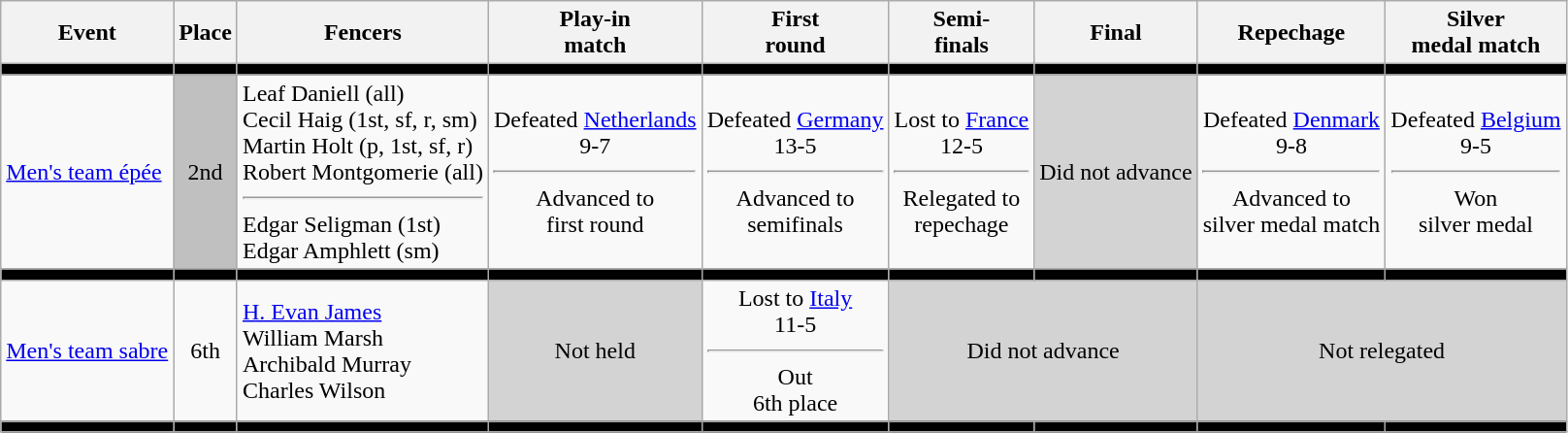<table class=wikitable>
<tr>
<th>Event</th>
<th>Place</th>
<th>Fencers</th>
<th>Play-in <br> match</th>
<th>First <br> round</th>
<th>Semi-<br>finals</th>
<th>Final</th>
<th>Repechage</th>
<th>Silver <br> medal match</th>
</tr>
<tr bgcolor=black>
<td></td>
<td></td>
<td></td>
<td></td>
<td></td>
<td></td>
<td></td>
<td></td>
<td></td>
</tr>
<tr align=center>
<td align=left><a href='#'>Men's team épée</a></td>
<td bgcolor=silver>2nd</td>
<td align=left>Leaf Daniell (all) <br> Cecil Haig (1st, sf, r, sm) <br> Martin Holt (p, 1st, sf, r) <br> Robert Montgomerie (all) <hr> Edgar Seligman (1st) <br> Edgar Amphlett (sm)</td>
<td>Defeated <a href='#'>Netherlands</a> <br> 9-7 <hr> Advanced to <br> first round</td>
<td>Defeated <a href='#'>Germany</a> <br> 13-5 <hr> Advanced to <br> semifinals</td>
<td>Lost to <a href='#'>France</a> <br> 12-5 <hr> Relegated to <br> repechage</td>
<td bgcolor=lightgray>Did not advance</td>
<td>Defeated <a href='#'>Denmark</a> <br> 9-8 <hr> Advanced to <br> silver medal match</td>
<td>Defeated <a href='#'>Belgium</a> <br> 9-5 <hr> Won <br> silver medal</td>
</tr>
<tr bgcolor=black>
<td></td>
<td></td>
<td></td>
<td></td>
<td></td>
<td></td>
<td></td>
<td></td>
<td></td>
</tr>
<tr align=center>
<td align=left><a href='#'>Men's team sabre</a></td>
<td>6th</td>
<td align=left><a href='#'>H. Evan James</a> <br> William Marsh <br> Archibald Murray <br> Charles Wilson</td>
<td bgcolor=lightgray>Not held</td>
<td>Lost to <a href='#'>Italy</a> <br> 11-5 <hr> Out <br> 6th place</td>
<td colspan=2 bgcolor=lightgray>Did not advance</td>
<td colspan=2 bgcolor=lightgray>Not relegated</td>
</tr>
<tr bgcolor=black>
<td></td>
<td></td>
<td></td>
<td></td>
<td></td>
<td></td>
<td></td>
<td></td>
<td></td>
</tr>
</table>
